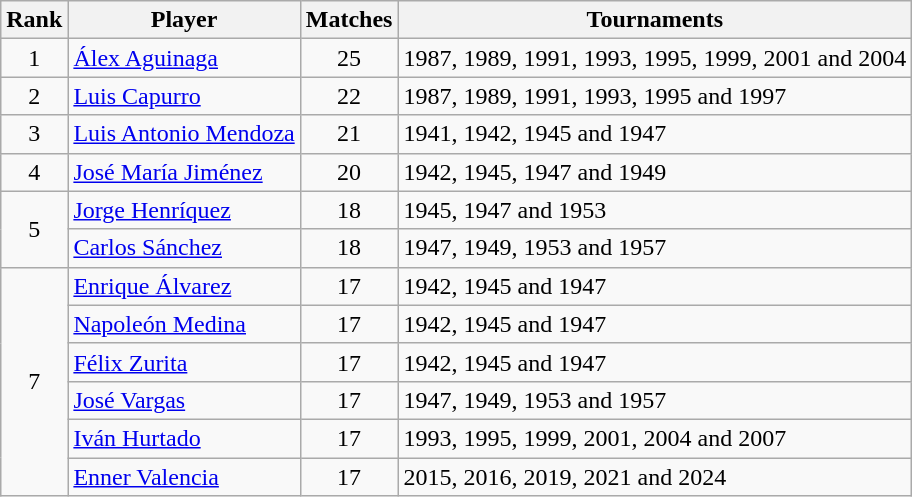<table class="wikitable" style="text-align: left;">
<tr>
<th>Rank</th>
<th>Player</th>
<th>Matches</th>
<th>Tournaments</th>
</tr>
<tr>
<td align=center>1</td>
<td><a href='#'>Álex Aguinaga</a></td>
<td align=center>25</td>
<td>1987, 1989, 1991, 1993, 1995, 1999, 2001 and 2004</td>
</tr>
<tr>
<td align=center>2</td>
<td><a href='#'>Luis Capurro</a></td>
<td align=center>22</td>
<td>1987, 1989, 1991, 1993, 1995 and 1997</td>
</tr>
<tr>
<td align=center>3</td>
<td><a href='#'>Luis Antonio Mendoza</a></td>
<td align=center>21</td>
<td>1941, 1942, 1945 and 1947</td>
</tr>
<tr>
<td align=center>4</td>
<td><a href='#'>José María Jiménez</a></td>
<td align=center>20</td>
<td>1942, 1945, 1947 and 1949</td>
</tr>
<tr>
<td rowspan=2 align=center>5</td>
<td><a href='#'>Jorge Henríquez</a></td>
<td align=center>18</td>
<td>1945, 1947 and 1953</td>
</tr>
<tr>
<td><a href='#'>Carlos Sánchez</a></td>
<td align=center>18</td>
<td>1947, 1949, 1953 and 1957</td>
</tr>
<tr>
<td rowspan=6 align=center>7</td>
<td><a href='#'>Enrique Álvarez</a></td>
<td align=center>17</td>
<td>1942, 1945 and 1947</td>
</tr>
<tr>
<td><a href='#'>Napoleón Medina</a></td>
<td align=center>17</td>
<td>1942, 1945 and 1947</td>
</tr>
<tr>
<td><a href='#'>Félix Zurita</a></td>
<td align=center>17</td>
<td>1942, 1945 and 1947</td>
</tr>
<tr>
<td><a href='#'>José Vargas</a></td>
<td align=center>17</td>
<td>1947, 1949, 1953 and 1957</td>
</tr>
<tr>
<td><a href='#'>Iván Hurtado</a></td>
<td align=center>17</td>
<td>1993, 1995, 1999, 2001, 2004 and 2007</td>
</tr>
<tr>
<td><a href='#'>Enner Valencia</a></td>
<td align=center>17</td>
<td>2015, 2016, 2019, 2021 and 2024</td>
</tr>
</table>
